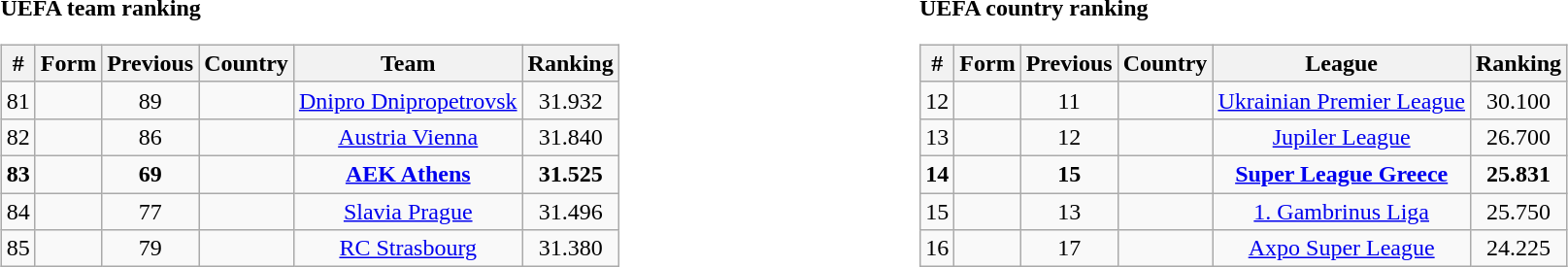<table>
<tr>
<td valign="top" width=33%><br><strong>UEFA team ranking</strong><table class="wikitable" style="text-align: center">
<tr>
<th>#</th>
<th>Form</th>
<th>Previous</th>
<th>Country</th>
<th>Team</th>
<th>Ranking</th>
</tr>
<tr>
<td>81</td>
<td></td>
<td>89</td>
<td></td>
<td><a href='#'>Dnipro Dnipropetrovsk</a></td>
<td>31.932</td>
</tr>
<tr>
<td>82</td>
<td></td>
<td>86</td>
<td></td>
<td><a href='#'>Austria Vienna</a></td>
<td>31.840</td>
</tr>
<tr>
<td><strong>83</strong></td>
<td></td>
<td><strong>69</strong></td>
<td></td>
<td><strong><a href='#'>AEK Athens</a></strong></td>
<td><strong>31.525</strong></td>
</tr>
<tr>
<td>84</td>
<td></td>
<td>77</td>
<td></td>
<td><a href='#'>Slavia Prague</a></td>
<td>31.496</td>
</tr>
<tr>
<td>85</td>
<td></td>
<td>79</td>
<td></td>
<td><a href='#'>RC Strasbourg</a></td>
<td>31.380</td>
</tr>
</table>
</td>
<td valign="top" width=33%><br><strong>UEFA country ranking</strong><table class="wikitable" style="text-align: center">
<tr>
<th>#</th>
<th>Form</th>
<th>Previous</th>
<th>Country</th>
<th>League</th>
<th>Ranking</th>
</tr>
<tr>
<td>12</td>
<td></td>
<td>11</td>
<td></td>
<td><a href='#'>Ukrainian Premier League</a></td>
<td>30.100</td>
</tr>
<tr>
<td>13</td>
<td></td>
<td>12</td>
<td></td>
<td><a href='#'>Jupiler League</a></td>
<td>26.700</td>
</tr>
<tr>
<td><strong>14</strong></td>
<td></td>
<td><strong>15</strong></td>
<td></td>
<td><strong><a href='#'>Super League Greece</a></strong></td>
<td><strong>25.831</strong></td>
</tr>
<tr>
<td>15</td>
<td></td>
<td>13</td>
<td></td>
<td><a href='#'>1. Gambrinus Liga</a></td>
<td>25.750</td>
</tr>
<tr>
<td>16</td>
<td></td>
<td>17</td>
<td></td>
<td><a href='#'>Axpo Super League</a></td>
<td>24.225</td>
</tr>
</table>
</td>
</tr>
</table>
